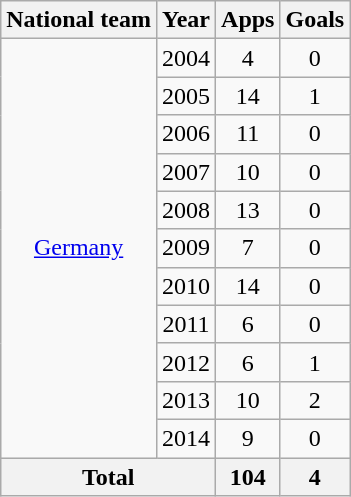<table class=wikitable style=text-align:center>
<tr>
<th>National team</th>
<th>Year</th>
<th>Apps</th>
<th>Goals</th>
</tr>
<tr>
<td rowspan="11"><a href='#'>Germany</a></td>
<td>2004</td>
<td>4</td>
<td>0</td>
</tr>
<tr>
<td>2005</td>
<td>14</td>
<td>1</td>
</tr>
<tr>
<td>2006</td>
<td>11</td>
<td>0</td>
</tr>
<tr>
<td>2007</td>
<td>10</td>
<td>0</td>
</tr>
<tr>
<td>2008</td>
<td>13</td>
<td>0</td>
</tr>
<tr>
<td>2009</td>
<td>7</td>
<td>0</td>
</tr>
<tr>
<td>2010</td>
<td>14</td>
<td>0</td>
</tr>
<tr>
<td>2011</td>
<td>6</td>
<td>0</td>
</tr>
<tr>
<td>2012</td>
<td>6</td>
<td>1</td>
</tr>
<tr>
<td>2013</td>
<td>10</td>
<td>2</td>
</tr>
<tr>
<td>2014</td>
<td>9</td>
<td>0</td>
</tr>
<tr>
<th colspan="2">Total</th>
<th>104</th>
<th>4</th>
</tr>
</table>
